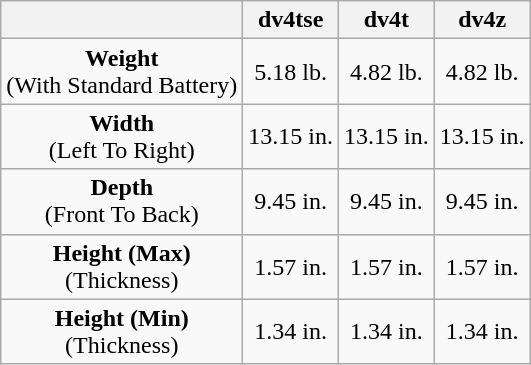<table class="wikitable" style="text-align:center;">
<tr>
<th></th>
<th>dv4tse</th>
<th>dv4t</th>
<th>dv4z</th>
</tr>
<tr>
<td><strong>Weight</strong><br>(With Standard Battery)</td>
<td>5.18 lb.</td>
<td>4.82 lb.</td>
<td>4.82 lb.</td>
</tr>
<tr>
<td><strong>Width</strong><br>(Left To Right)</td>
<td>13.15 in.</td>
<td>13.15 in.</td>
<td>13.15 in.</td>
</tr>
<tr>
<td><strong>Depth</strong><br>(Front To Back)</td>
<td>9.45 in.</td>
<td>9.45 in.</td>
<td>9.45 in.</td>
</tr>
<tr>
<td><strong>Height (Max)</strong><br>(Thickness)</td>
<td>1.57 in.</td>
<td>1.57 in.</td>
<td>1.57 in.</td>
</tr>
<tr>
<td><strong>Height (Min)</strong><br>(Thickness)</td>
<td>1.34 in.</td>
<td>1.34 in.</td>
<td>1.34 in.</td>
</tr>
</table>
